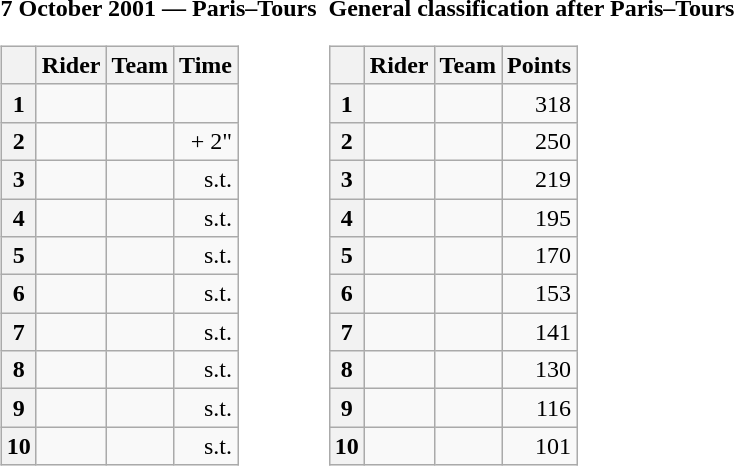<table>
<tr>
<td><strong>7 October 2001 — Paris–Tours </strong><br><table class="wikitable">
<tr>
<th></th>
<th>Rider</th>
<th>Team</th>
<th>Time</th>
</tr>
<tr>
<th>1</th>
<td></td>
<td></td>
<td align="right"></td>
</tr>
<tr>
<th>2</th>
<td></td>
<td></td>
<td align="right">+ 2"</td>
</tr>
<tr>
<th>3</th>
<td></td>
<td></td>
<td align="right">s.t.</td>
</tr>
<tr>
<th>4</th>
<td></td>
<td></td>
<td align="right">s.t.</td>
</tr>
<tr>
<th>5</th>
<td></td>
<td></td>
<td align="right">s.t.</td>
</tr>
<tr>
<th>6</th>
<td></td>
<td></td>
<td align="right">s.t.</td>
</tr>
<tr>
<th>7</th>
<td></td>
<td></td>
<td align="right">s.t.</td>
</tr>
<tr>
<th>8</th>
<td></td>
<td></td>
<td align="right">s.t.</td>
</tr>
<tr>
<th>9</th>
<td></td>
<td></td>
<td align="right">s.t.</td>
</tr>
<tr>
<th>10</th>
<td></td>
<td></td>
<td align="right">s.t.</td>
</tr>
</table>
</td>
<td></td>
<td><strong>General classification after Paris–Tours</strong><br><table class="wikitable">
<tr>
<th></th>
<th>Rider</th>
<th>Team</th>
<th>Points</th>
</tr>
<tr>
<th>1</th>
<td> </td>
<td></td>
<td align="right">318</td>
</tr>
<tr>
<th>2</th>
<td></td>
<td></td>
<td align="right">250</td>
</tr>
<tr>
<th>3</th>
<td></td>
<td></td>
<td align="right">219</td>
</tr>
<tr>
<th>4</th>
<td></td>
<td></td>
<td align="right">195</td>
</tr>
<tr>
<th>5</th>
<td></td>
<td></td>
<td align="right">170</td>
</tr>
<tr>
<th>6</th>
<td></td>
<td></td>
<td align="right">153</td>
</tr>
<tr>
<th>7</th>
<td></td>
<td></td>
<td align="right">141</td>
</tr>
<tr>
<th>8</th>
<td></td>
<td></td>
<td align="right">130</td>
</tr>
<tr>
<th>9</th>
<td></td>
<td></td>
<td align="right">116</td>
</tr>
<tr>
<th>10</th>
<td></td>
<td></td>
<td align="right">101</td>
</tr>
</table>
</td>
</tr>
</table>
